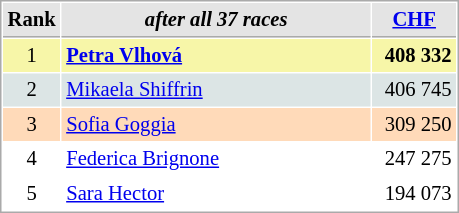<table cellspacing="1" cellpadding="3" style="border:1px solid #aaa; font-size:86%;">
<tr style="background:#e4e4e4;">
<th style="border-bottom:1px solid #aaa; width:10px;">Rank</th>
<th style="border-bottom:1px solid #aaa; width:200px; white-space:nowrap;"><em>after all 37 races</em></th>
<th style="border-bottom:1px solid #aaa; width:50px;"><a href='#'>CHF</a></th>
</tr>
<tr style="background:#f7f6a8;">
<td style="text-align:center;">1</td>
<td> <strong><a href='#'>Petra Vlhová</a></strong></td>
<td align="right"><strong>408 332</strong></td>
</tr>
<tr style="background:#dce5e5;">
<td style="text-align:center;">2</td>
<td> <a href='#'>Mikaela Shiffrin</a></td>
<td align="right">406 745</td>
</tr>
<tr style="background:#ffdab9;">
<td style="text-align:center;">3</td>
<td> <a href='#'>Sofia Goggia</a></td>
<td align="right">309 250</td>
</tr>
<tr>
<td style="text-align:center;">4</td>
<td> <a href='#'>Federica Brignone</a></td>
<td align="right">247 275</td>
</tr>
<tr>
<td style="text-align:center;">5</td>
<td> <a href='#'>Sara Hector</a></td>
<td align="right">194 073</td>
</tr>
</table>
